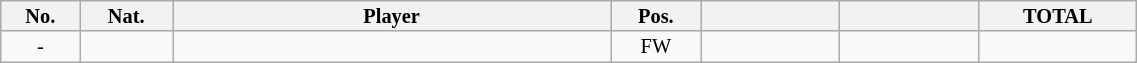<table class="wikitable sortable alternance"  style="font-size:85%; text-align:center; line-height:14px; width:60%;">
<tr>
<th width=10>No.</th>
<th width=10>Nat.</th>
<th width=140>Player</th>
<th width=10>Pos.</th>
<th width=40></th>
<th width=40></th>
<th width=40>TOTAL</th>
</tr>
<tr>
<td>-</td>
<td></td>
<td></td>
<td>FW</td>
<td></td>
<td></td>
<td></td>
</tr>
</table>
